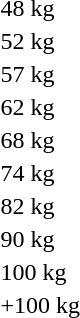<table>
<tr>
<td>48 kg</td>
<td></td>
<td></td>
<td></td>
</tr>
<tr>
<td>52 kg</td>
<td></td>
<td></td>
<td></td>
</tr>
<tr>
<td>57 kg</td>
<td></td>
<td></td>
<td></td>
</tr>
<tr>
<td>62 kg</td>
<td></td>
<td></td>
<td></td>
</tr>
<tr>
<td>68 kg</td>
<td></td>
<td></td>
<td></td>
</tr>
<tr>
<td>74 kg</td>
<td></td>
<td></td>
<td></td>
</tr>
<tr>
<td>82 kg</td>
<td></td>
<td></td>
<td></td>
</tr>
<tr>
<td>90 kg</td>
<td></td>
<td></td>
<td></td>
</tr>
<tr>
<td>100 kg</td>
<td></td>
<td></td>
<td></td>
</tr>
<tr>
<td>+100 kg</td>
<td></td>
<td></td>
<td></td>
</tr>
<tr>
</tr>
</table>
